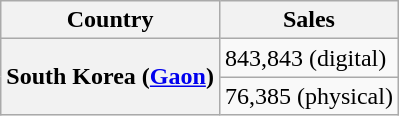<table class="wikitable plainrowheaders">
<tr>
<th scope="col">Country</th>
<th scope="col">Sales</th>
</tr>
<tr>
<th scope="row" rowspan="2">South Korea (<a href='#'>Gaon</a>)</th>
<td>843,843 (digital)</td>
</tr>
<tr>
<td>76,385 (physical)</td>
</tr>
</table>
